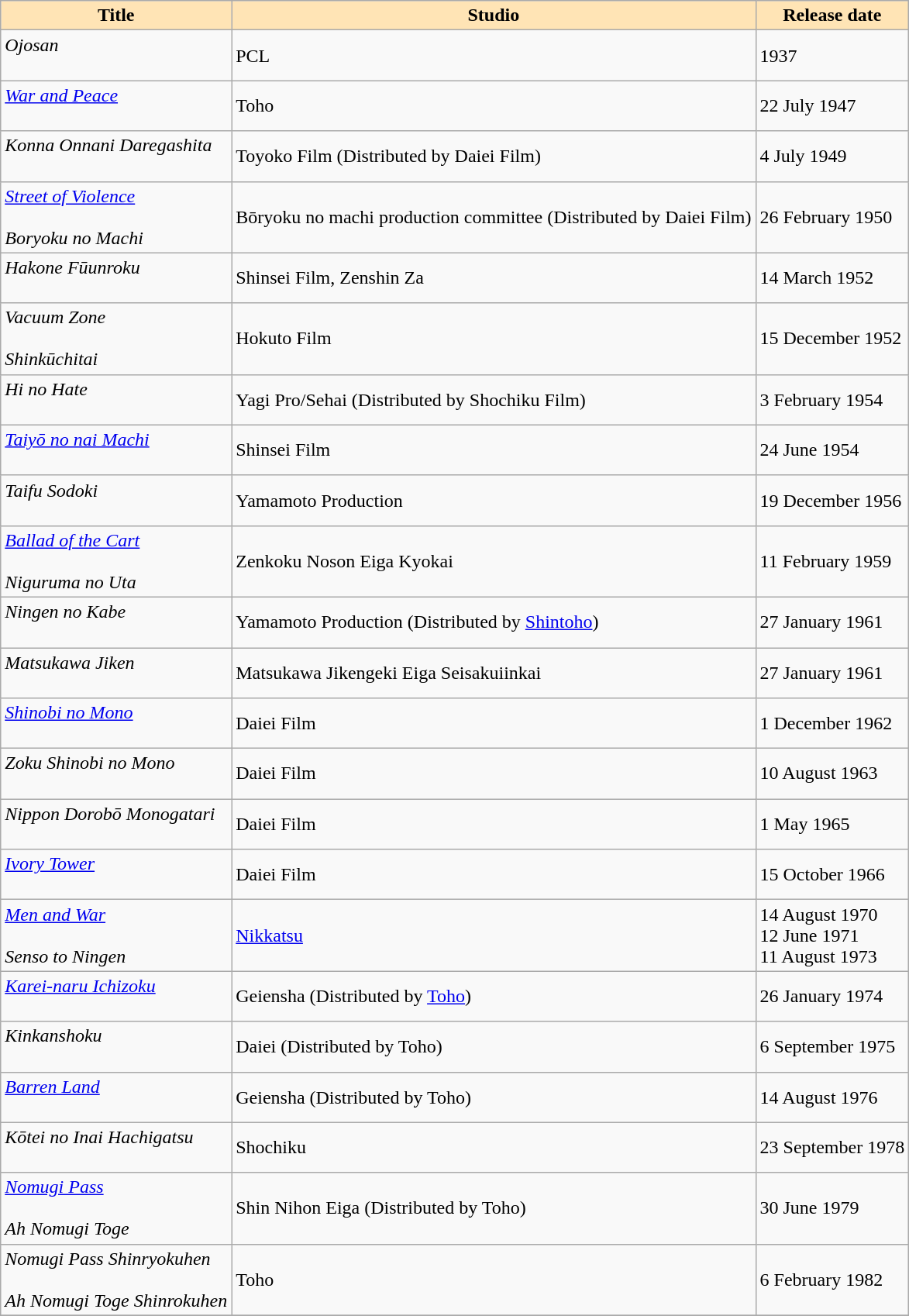<table class="wikitable">
<tr>
<th style="background:#FFE4B5;">Title</th>
<th style="background:#FFE4B5;">Studio</th>
<th style="background:#FFE4B5;">Release date</th>
</tr>
<tr>
<td><em>Ojosan</em><br><br></td>
<td>PCL</td>
<td>1937</td>
</tr>
<tr>
<td><em><a href='#'>War and Peace</a></em><br><br></td>
<td>Toho</td>
<td>22 July 1947</td>
</tr>
<tr>
<td><em>Konna Onnani Daregashita</em><br><br></td>
<td>Toyoko Film (Distributed by Daiei Film)</td>
<td>4 July 1949</td>
</tr>
<tr>
<td><em><a href='#'>Street of Violence</a></em><br><br><em>Boryoku no Machi</em></td>
<td>Bōryoku no machi production committee (Distributed by Daiei Film)</td>
<td>26 February 1950</td>
</tr>
<tr>
<td><em>Hakone Fūunroku</em><br><br></td>
<td>Shinsei Film, Zenshin Za</td>
<td>14 March 1952</td>
</tr>
<tr>
<td><em>Vacuum Zone</em><br><br><em>Shinkūchitai</em></td>
<td>Hokuto Film</td>
<td>15 December 1952</td>
</tr>
<tr>
<td><em>Hi no Hate</em><br><br></td>
<td>Yagi Pro/Sehai (Distributed by Shochiku Film)</td>
<td>3 February 1954</td>
</tr>
<tr>
<td><em><a href='#'>Taiyō no nai Machi</a></em><br><br></td>
<td>Shinsei Film</td>
<td>24 June 1954</td>
</tr>
<tr>
<td><em>Taifu Sodoki</em><br><br></td>
<td>Yamamoto Production</td>
<td>19 December 1956</td>
</tr>
<tr>
<td><em><a href='#'>Ballad of the Cart</a></em><br><br><em>Niguruma no Uta</em></td>
<td>Zenkoku Noson Eiga Kyokai</td>
<td>11 February 1959</td>
</tr>
<tr>
<td><em>Ningen no Kabe</em><br><br></td>
<td>Yamamoto Production (Distributed by <a href='#'>Shintoho</a>)</td>
<td>27 January 1961</td>
</tr>
<tr>
<td><em>Matsukawa Jiken</em><br><br></td>
<td>Matsukawa Jikengeki Eiga Seisakuiinkai</td>
<td>27 January 1961</td>
</tr>
<tr>
<td><em><a href='#'>Shinobi no Mono</a></em><br><br></td>
<td>Daiei Film</td>
<td>1 December 1962</td>
</tr>
<tr>
<td><em>Zoku Shinobi no Mono</em><br><br></td>
<td>Daiei Film</td>
<td>10 August 1963</td>
</tr>
<tr>
<td><em>Nippon Dorobō Monogatari</em><br><br></td>
<td>Daiei Film</td>
<td>1 May 1965</td>
</tr>
<tr>
<td><em><a href='#'>Ivory Tower</a></em><br><br></td>
<td>Daiei Film</td>
<td>15 October 1966</td>
</tr>
<tr>
<td><em><a href='#'>Men and War</a></em><br><br><em>Senso to Ningen</em></td>
<td><a href='#'>Nikkatsu</a></td>
<td>14 August 1970 <br>12 June 1971 <br>11 August 1973 </td>
</tr>
<tr>
<td><em><a href='#'>Karei-naru Ichizoku</a></em><br><br></td>
<td>Geiensha (Distributed by <a href='#'>Toho</a>)</td>
<td>26 January 1974</td>
</tr>
<tr>
<td><em>Kinkanshoku</em><br><br></td>
<td>Daiei (Distributed by Toho)</td>
<td>6 September 1975</td>
</tr>
<tr>
<td><em><a href='#'>Barren Land</a></em><br><br></td>
<td>Geiensha (Distributed by Toho)</td>
<td>14 August 1976</td>
</tr>
<tr>
<td><em>Kōtei no Inai Hachigatsu</em><br><br></td>
<td>Shochiku</td>
<td>23 September 1978</td>
</tr>
<tr>
<td><em><a href='#'>Nomugi Pass</a></em><br><br><em>Ah Nomugi Toge</em></td>
<td>Shin Nihon Eiga (Distributed by Toho)</td>
<td>30 June 1979</td>
</tr>
<tr>
<td><em>Nomugi Pass Shinryokuhen</em><br><br><em>Ah Nomugi Toge Shinrokuhen</em></td>
<td>Toho</td>
<td>6 February 1982</td>
</tr>
<tr>
</tr>
</table>
